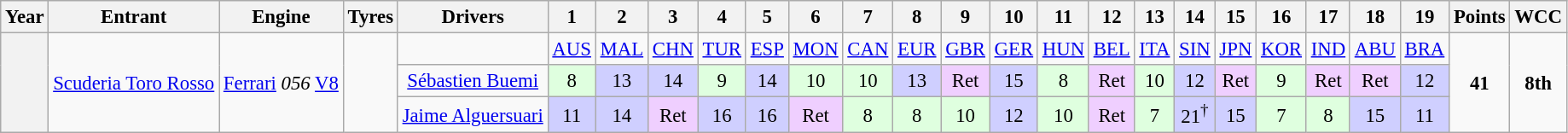<table class="wikitable" style="text-align:center; font-size:95%">
<tr>
<th>Year</th>
<th>Entrant</th>
<th>Engine</th>
<th>Tyres</th>
<th>Drivers</th>
<th>1</th>
<th>2</th>
<th>3</th>
<th>4</th>
<th>5</th>
<th>6</th>
<th>7</th>
<th>8</th>
<th>9</th>
<th>10</th>
<th>11</th>
<th>12</th>
<th>13</th>
<th>14</th>
<th>15</th>
<th>16</th>
<th>17</th>
<th>18</th>
<th>19</th>
<th>Points</th>
<th>WCC</th>
</tr>
<tr>
<th rowspan=3></th>
<td rowspan=3><a href='#'>Scuderia Toro Rosso</a></td>
<td rowspan=3><a href='#'>Ferrari</a> <em>056</em> <a href='#'>V8</a></td>
<td rowspan=3></td>
<td></td>
<td><a href='#'>AUS</a></td>
<td><a href='#'>MAL</a></td>
<td><a href='#'>CHN</a></td>
<td><a href='#'>TUR</a></td>
<td><a href='#'>ESP</a></td>
<td><a href='#'>MON</a></td>
<td><a href='#'>CAN</a></td>
<td><a href='#'>EUR</a></td>
<td><a href='#'>GBR</a></td>
<td><a href='#'>GER</a></td>
<td><a href='#'>HUN</a></td>
<td><a href='#'>BEL</a></td>
<td><a href='#'>ITA</a></td>
<td><a href='#'>SIN</a></td>
<td><a href='#'>JPN</a></td>
<td><a href='#'>KOR</a></td>
<td><a href='#'>IND</a></td>
<td><a href='#'>ABU</a></td>
<td><a href='#'>BRA</a></td>
<td rowspan=3><strong>41</strong></td>
<td rowspan=3><strong>8th</strong></td>
</tr>
<tr>
<td> <a href='#'>Sébastien Buemi</a></td>
<td style="background:#dfffdf;">8</td>
<td style="background:#cfcfff;">13</td>
<td style="background:#cfcfff;">14</td>
<td style="background:#dfffdf;">9</td>
<td style="background:#cfcfff;">14</td>
<td style="background:#dfffdf;">10</td>
<td style="background:#dfffdf;">10</td>
<td style="background:#cfcfff;">13</td>
<td style="background:#efcfff;">Ret</td>
<td style="background:#cfcfff;">15</td>
<td style="background:#dfffdf;">8</td>
<td style="background:#efcfff;">Ret</td>
<td style="background:#dfffdf;">10</td>
<td style="background:#cfcfff;">12</td>
<td style="background:#efcfff;">Ret</td>
<td style="background:#dfffdf;">9</td>
<td style="background:#efcfff;">Ret</td>
<td style="background:#efcfff;">Ret</td>
<td style="background:#cfcfff;">12</td>
</tr>
<tr>
<td> <a href='#'>Jaime Alguersuari</a></td>
<td style="background:#cfcfff;">11</td>
<td style="background:#cfcfff;">14</td>
<td style="background:#efcfff;">Ret</td>
<td style="background:#cfcfff;">16</td>
<td style="background:#cfcfff;">16</td>
<td style="background:#efcfff;">Ret</td>
<td style="background:#dfffdf;">8</td>
<td style="background:#dfffdf;">8</td>
<td style="background:#dfffdf;">10</td>
<td style="background:#cfcfff;">12</td>
<td style="background:#dfffdf;">10</td>
<td style="background:#efcfff;">Ret</td>
<td style="background:#dfffdf;">7</td>
<td style="background:#cfcfff;">21<sup>†</sup></td>
<td style="background:#cfcfff;">15</td>
<td style="background:#dfffdf;">7</td>
<td style="background:#dfffdf;">8</td>
<td style="background:#cfcfff;">15</td>
<td style="background:#cfcfff;">11</td>
</tr>
</table>
